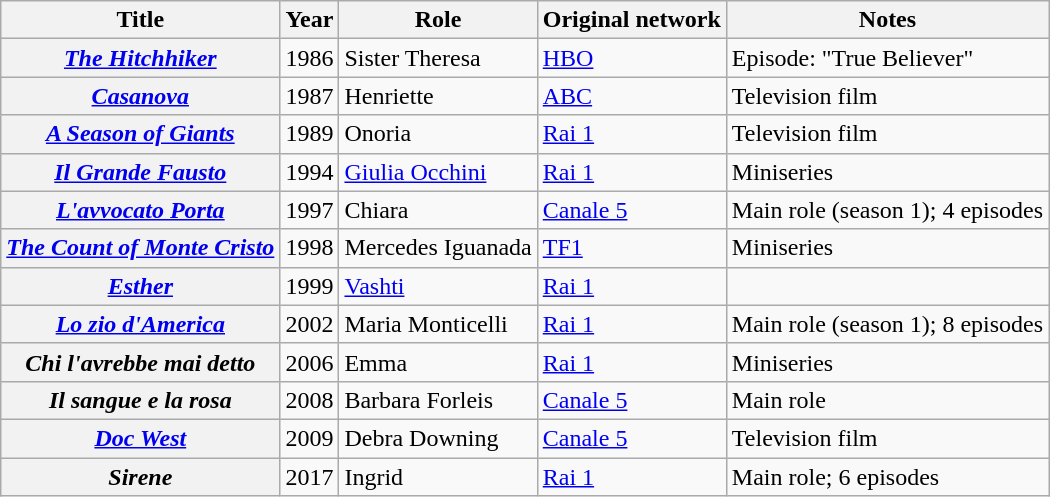<table class="wikitable plainrowheaders" style="text-align:left;">
<tr>
<th>Title</th>
<th>Year</th>
<th>Role</th>
<th>Original network</th>
<th>Notes</th>
</tr>
<tr>
<th scope="row"><em><a href='#'>The Hitchhiker</a></em></th>
<td>1986</td>
<td>Sister Theresa</td>
<td><a href='#'>HBO</a></td>
<td>Episode: "True Believer"</td>
</tr>
<tr>
<th scope="row"><em><a href='#'>Casanova</a></em></th>
<td>1987</td>
<td>Henriette</td>
<td><a href='#'>ABC</a></td>
<td>Television film</td>
</tr>
<tr>
<th scope="row"><em><a href='#'>A Season of Giants</a></em></th>
<td>1989</td>
<td>Onoria</td>
<td><a href='#'>Rai 1</a></td>
<td>Television film</td>
</tr>
<tr>
<th scope="row"><em><a href='#'>Il Grande Fausto</a></em></th>
<td>1994</td>
<td><a href='#'>Giulia Occhini</a></td>
<td><a href='#'>Rai 1</a></td>
<td>Miniseries</td>
</tr>
<tr>
<th scope="row"><em><a href='#'>L'avvocato Porta</a></em></th>
<td>1997</td>
<td>Chiara</td>
<td><a href='#'>Canale 5</a></td>
<td>Main role (season 1); 4 episodes</td>
</tr>
<tr>
<th scope="row"><em><a href='#'>The Count of Monte Cristo</a></em></th>
<td>1998</td>
<td>Mercedes Iguanada</td>
<td><a href='#'>TF1</a></td>
<td>Miniseries</td>
</tr>
<tr>
<th scope="row"><em><a href='#'>Esther</a></em></th>
<td>1999</td>
<td><a href='#'>Vashti</a></td>
<td><a href='#'>Rai 1</a></td>
<td></td>
</tr>
<tr>
<th scope="row"><em><a href='#'>Lo zio d'America</a></em></th>
<td>2002</td>
<td>Maria Monticelli</td>
<td><a href='#'>Rai 1</a></td>
<td>Main role (season 1); 8 episodes</td>
</tr>
<tr>
<th scope="row"><em>Chi l'avrebbe mai detto</em></th>
<td>2006</td>
<td>Emma</td>
<td><a href='#'>Rai 1</a></td>
<td>Miniseries</td>
</tr>
<tr>
<th scope="row"><em>Il sangue e la rosa</em></th>
<td>2008</td>
<td>Barbara Forleis</td>
<td><a href='#'>Canale 5</a></td>
<td>Main role</td>
</tr>
<tr>
<th scope="row"><em><a href='#'>Doc West</a></em></th>
<td>2009</td>
<td>Debra Downing</td>
<td><a href='#'>Canale 5</a></td>
<td>Television film</td>
</tr>
<tr>
<th scope="row"><em>Sirene</em></th>
<td>2017</td>
<td>Ingrid</td>
<td><a href='#'>Rai 1</a></td>
<td>Main role; 6 episodes</td>
</tr>
</table>
